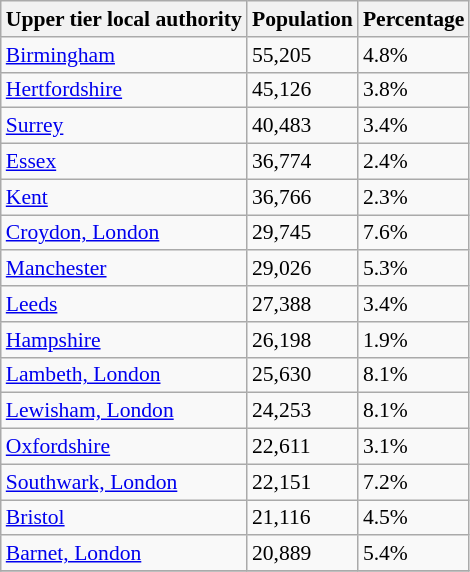<table class="wikitable sortable" style="font-size:90%;">
<tr>
<th>Upper tier local authority</th>
<th>Population</th>
<th>Percentage</th>
</tr>
<tr>
<td><a href='#'>Birmingham</a></td>
<td>55,205</td>
<td>4.8%</td>
</tr>
<tr>
<td><a href='#'>Hertfordshire</a></td>
<td>45,126</td>
<td>3.8%</td>
</tr>
<tr>
<td><a href='#'>Surrey</a></td>
<td>40,483</td>
<td>3.4%</td>
</tr>
<tr>
<td><a href='#'>Essex</a></td>
<td>36,774</td>
<td>2.4%</td>
</tr>
<tr>
<td><a href='#'>Kent</a></td>
<td>36,766</td>
<td>2.3%</td>
</tr>
<tr>
<td><a href='#'>Croydon, London</a></td>
<td>29,745</td>
<td>7.6%</td>
</tr>
<tr>
<td><a href='#'>Manchester</a></td>
<td>29,026</td>
<td>5.3%</td>
</tr>
<tr>
<td><a href='#'>Leeds</a></td>
<td>27,388</td>
<td>3.4%</td>
</tr>
<tr>
<td><a href='#'>Hampshire</a></td>
<td>26,198</td>
<td>1.9%</td>
</tr>
<tr>
<td><a href='#'>Lambeth, London</a></td>
<td>25,630</td>
<td>8.1%</td>
</tr>
<tr>
<td><a href='#'>Lewisham, London</a></td>
<td>24,253</td>
<td>8.1%</td>
</tr>
<tr>
<td><a href='#'>Oxfordshire</a></td>
<td>22,611</td>
<td>3.1%</td>
</tr>
<tr>
<td><a href='#'>Southwark, London</a></td>
<td>22,151</td>
<td>7.2%</td>
</tr>
<tr>
<td><a href='#'>Bristol</a></td>
<td>21,116</td>
<td>4.5%</td>
</tr>
<tr>
<td><a href='#'>Barnet, London</a></td>
<td>20,889</td>
<td>5.4%</td>
</tr>
<tr>
</tr>
</table>
